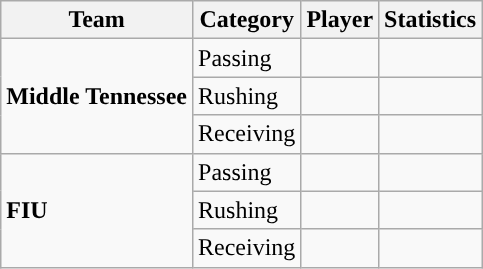<table class="wikitable" style="float: left;">
<tr>
<th>Team</th>
<th>Category</th>
<th>Player</th>
<th>Statistics</th>
</tr>
<tr>
<td rowspan=3><strong>Middle Tennessee</strong></td>
<td>Passing</td>
<td></td>
<td></td>
</tr>
<tr>
<td>Rushing</td>
<td></td>
<td></td>
</tr>
<tr>
<td>Receiving</td>
<td></td>
<td></td>
</tr>
<tr>
<td rowspan=3><strong>FIU</strong></td>
<td>Passing</td>
<td></td>
<td></td>
</tr>
<tr>
<td>Rushing</td>
<td></td>
<td></td>
</tr>
<tr>
<td>Receiving</td>
<td></td>
<td></td>
</tr>
</table>
